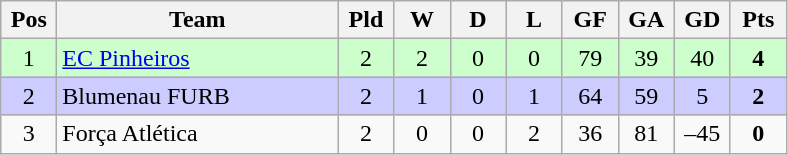<table class="wikitable" style="text-align: center;">
<tr>
<th width="30">Pos</th>
<th width="180">Team</th>
<th width="30">Pld</th>
<th width="30">W</th>
<th width="30">D</th>
<th width="30">L</th>
<th width="30">GF</th>
<th width="30">GA</th>
<th width="30">GD</th>
<th width="30">Pts</th>
</tr>
<tr bgcolor=#ccffcc>
<td>1</td>
<td align="left"> <a href='#'>EC Pinheiros</a></td>
<td>2</td>
<td>2</td>
<td>0</td>
<td>0</td>
<td>79</td>
<td>39</td>
<td>40</td>
<td><strong>4</strong></td>
</tr>
<tr bgcolor=#ccccff>
<td>2</td>
<td align="left"> Blumenau FURB</td>
<td>2</td>
<td>1</td>
<td>0</td>
<td>1</td>
<td>64</td>
<td>59</td>
<td>5</td>
<td><strong>2</strong></td>
</tr>
<tr>
<td>3</td>
<td align="left"> Força Atlética</td>
<td>2</td>
<td>0</td>
<td>0</td>
<td>2</td>
<td>36</td>
<td>81</td>
<td>–45</td>
<td><strong>0</strong></td>
</tr>
</table>
